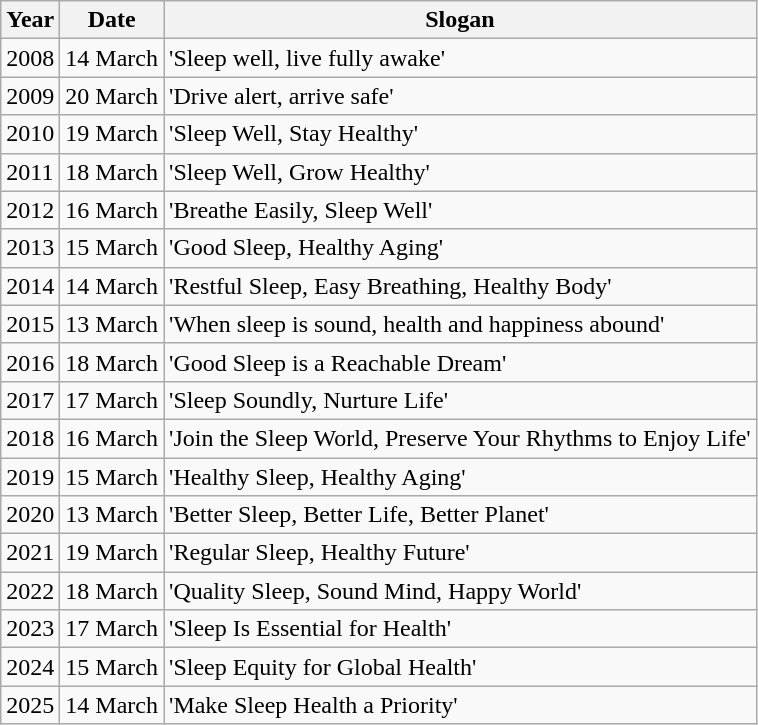<table class="wikitable">
<tr>
<th>Year</th>
<th>Date</th>
<th>Slogan</th>
</tr>
<tr>
<td>2008</td>
<td>14 March</td>
<td>'Sleep well, live fully awake'</td>
</tr>
<tr>
<td>2009</td>
<td>20 March</td>
<td>'Drive alert, arrive safe'</td>
</tr>
<tr>
<td>2010</td>
<td>19 March</td>
<td>'Sleep Well, Stay Healthy'</td>
</tr>
<tr>
<td>2011</td>
<td>18 March</td>
<td>'Sleep Well, Grow Healthy'</td>
</tr>
<tr>
<td>2012</td>
<td>16 March</td>
<td>'Breathe Easily, Sleep Well'</td>
</tr>
<tr>
<td>2013</td>
<td>15 March</td>
<td>'Good Sleep, Healthy Aging'</td>
</tr>
<tr>
<td>2014</td>
<td>14 March</td>
<td>'Restful Sleep, Easy Breathing, Healthy Body'</td>
</tr>
<tr>
<td>2015</td>
<td>13 March</td>
<td>'When sleep is sound, health and happiness abound'</td>
</tr>
<tr>
<td>2016</td>
<td>18 March</td>
<td>'Good Sleep is a Reachable Dream'</td>
</tr>
<tr>
<td>2017</td>
<td>17 March</td>
<td>'Sleep Soundly, Nurture Life'</td>
</tr>
<tr>
<td>2018</td>
<td>16 March</td>
<td>'Join the Sleep World, Preserve Your Rhythms to Enjoy Life'</td>
</tr>
<tr>
<td>2019</td>
<td>15 March</td>
<td>'Healthy Sleep, Healthy Aging'</td>
</tr>
<tr>
<td>2020</td>
<td>13 March</td>
<td>'Better Sleep, Better Life, Better Planet'</td>
</tr>
<tr>
<td>2021</td>
<td>19 March</td>
<td>'Regular Sleep, Healthy Future'</td>
</tr>
<tr>
<td>2022</td>
<td>18 March</td>
<td>'Quality Sleep, Sound Mind, Happy World'</td>
</tr>
<tr>
<td>2023</td>
<td>17 March</td>
<td>'Sleep Is Essential for Health'</td>
</tr>
<tr>
<td>2024</td>
<td>15 March</td>
<td>'Sleep Equity for Global Health'</td>
</tr>
<tr>
<td>2025</td>
<td>14 March</td>
<td>'Make Sleep Health a Priority'</td>
</tr>
</table>
